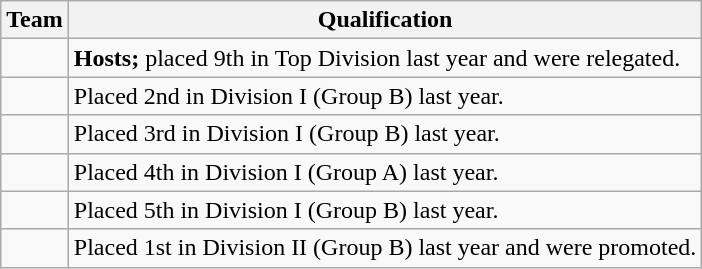<table class="wikitable">
<tr>
<th>Team</th>
<th>Qualification</th>
</tr>
<tr>
<td></td>
<td><strong>Hosts;</strong> placed 9th in Top Division last year and were relegated.</td>
</tr>
<tr>
<td></td>
<td>Placed 2nd in Division I (Group B) last year.</td>
</tr>
<tr>
<td></td>
<td>Placed 3rd in Division I (Group B) last year.</td>
</tr>
<tr>
<td></td>
<td>Placed 4th in Division I (Group A) last year.</td>
</tr>
<tr>
<td></td>
<td>Placed 5th in Division I (Group B) last year.</td>
</tr>
<tr>
<td></td>
<td>Placed 1st in Division II (Group B) last year and were promoted.</td>
</tr>
</table>
